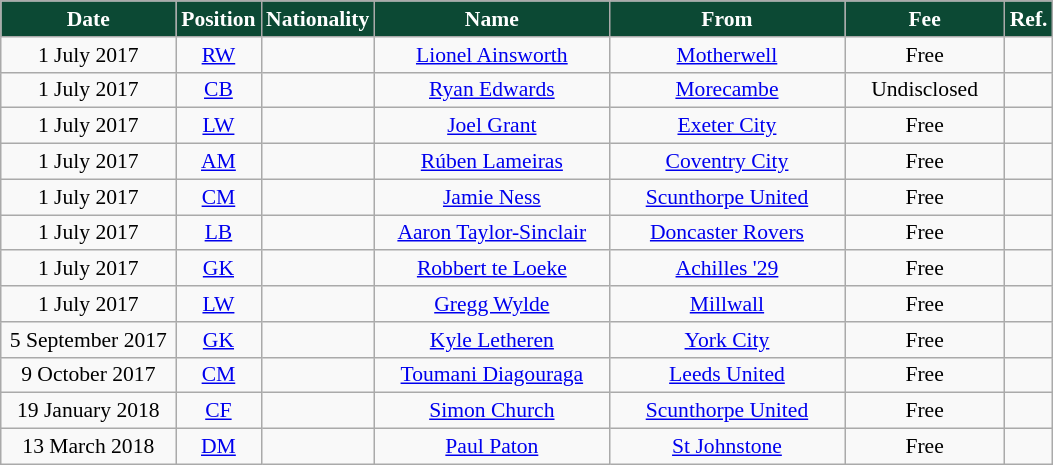<table class="wikitable"  style="text-align:center; font-size:90%; ">
<tr>
<th style="background:#0C4934; color:#FFFFFF; width:110px;">Date</th>
<th style="background:#0C4934; color:#FFFFFF; width:50px;">Position</th>
<th style="background:#0C4934; color:#FFFFFF; width:50px;">Nationality</th>
<th style="background:#0C4934; color:#FFFFFF; width:150px;">Name</th>
<th style="background:#0C4934; color:#FFFFFF; width:150px;">From</th>
<th style="background:#0C4934; color:#FFFFFF; width:100px;">Fee</th>
<th style="background:#0C4934; color:#FFFFFF; width:25px;">Ref.</th>
</tr>
<tr>
<td>1 July 2017</td>
<td><a href='#'>RW</a></td>
<td></td>
<td><a href='#'>Lionel Ainsworth</a></td>
<td><a href='#'>Motherwell</a></td>
<td>Free</td>
<td></td>
</tr>
<tr>
<td>1 July 2017</td>
<td><a href='#'>CB</a></td>
<td></td>
<td><a href='#'>Ryan Edwards</a></td>
<td><a href='#'>Morecambe</a></td>
<td>Undisclosed</td>
<td></td>
</tr>
<tr>
<td>1 July 2017</td>
<td><a href='#'>LW</a></td>
<td></td>
<td><a href='#'>Joel Grant</a></td>
<td><a href='#'>Exeter City</a></td>
<td>Free</td>
<td></td>
</tr>
<tr>
<td>1 July 2017</td>
<td><a href='#'>AM</a></td>
<td></td>
<td><a href='#'>Rúben Lameiras</a></td>
<td><a href='#'>Coventry City</a></td>
<td>Free</td>
<td></td>
</tr>
<tr>
<td>1 July 2017</td>
<td><a href='#'>CM</a></td>
<td></td>
<td><a href='#'>Jamie Ness</a></td>
<td><a href='#'>Scunthorpe United</a></td>
<td>Free</td>
<td></td>
</tr>
<tr>
<td>1 July 2017</td>
<td><a href='#'>LB</a></td>
<td></td>
<td><a href='#'>Aaron Taylor-Sinclair</a></td>
<td><a href='#'>Doncaster Rovers</a></td>
<td>Free</td>
<td></td>
</tr>
<tr>
<td>1 July 2017</td>
<td><a href='#'>GK</a></td>
<td></td>
<td><a href='#'>Robbert te Loeke</a></td>
<td><a href='#'>Achilles '29</a></td>
<td>Free</td>
<td></td>
</tr>
<tr>
<td>1 July 2017</td>
<td><a href='#'>LW</a></td>
<td></td>
<td><a href='#'>Gregg Wylde</a></td>
<td><a href='#'>Millwall</a></td>
<td>Free</td>
<td></td>
</tr>
<tr>
<td>5 September 2017</td>
<td><a href='#'>GK</a></td>
<td></td>
<td><a href='#'>Kyle Letheren</a></td>
<td><a href='#'>York City</a></td>
<td>Free</td>
<td></td>
</tr>
<tr>
<td>9 October 2017</td>
<td><a href='#'>CM</a></td>
<td></td>
<td><a href='#'>Toumani Diagouraga</a></td>
<td><a href='#'>Leeds United</a></td>
<td>Free</td>
<td></td>
</tr>
<tr>
<td>19 January 2018</td>
<td><a href='#'>CF</a></td>
<td></td>
<td><a href='#'>Simon Church</a></td>
<td><a href='#'>Scunthorpe United</a></td>
<td>Free</td>
<td></td>
</tr>
<tr>
<td>13 March 2018</td>
<td><a href='#'>DM</a></td>
<td></td>
<td><a href='#'>Paul Paton</a></td>
<td><a href='#'>St Johnstone</a></td>
<td>Free</td>
<td></td>
</tr>
</table>
